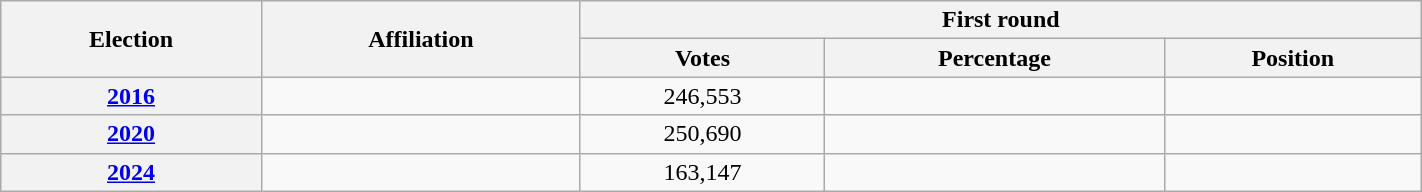<table class=wikitable width=75%>
<tr>
<th rowspan=2>Election</th>
<th rowspan=2>Affiliation</th>
<th colspan=3>First round</th>
</tr>
<tr>
<th>Votes</th>
<th>Percentage</th>
<th>Position</th>
</tr>
<tr align=center>
<th><a href='#'>2016</a></th>
<td></td>
<td>246,553</td>
<td></td>
<td></td>
</tr>
<tr align=center>
<th><a href='#'>2020</a></th>
<td></td>
<td>250,690</td>
<td></td>
<td></td>
</tr>
<tr align=center>
<th><a href='#'>2024</a></th>
<td></td>
<td>163,147</td>
<td></td>
<td></td>
</tr>
</table>
